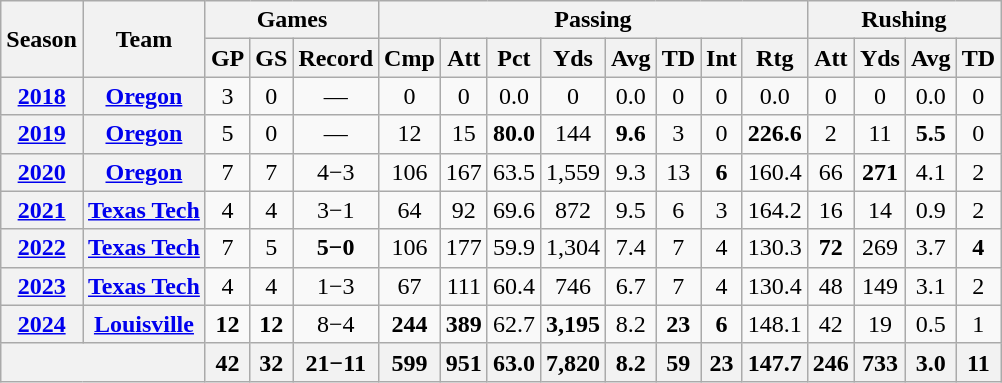<table class="wikitable" style="text-align:center;">
<tr>
<th rowspan="2">Season</th>
<th rowspan="2">Team</th>
<th colspan="3">Games</th>
<th colspan="8">Passing</th>
<th colspan="5">Rushing</th>
</tr>
<tr>
<th>GP</th>
<th>GS</th>
<th>Record</th>
<th>Cmp</th>
<th>Att</th>
<th>Pct</th>
<th>Yds</th>
<th>Avg</th>
<th>TD</th>
<th>Int</th>
<th>Rtg</th>
<th>Att</th>
<th>Yds</th>
<th>Avg</th>
<th>TD</th>
</tr>
<tr>
<th><a href='#'>2018</a></th>
<th><a href='#'>Oregon</a></th>
<td>3</td>
<td>0</td>
<td>—</td>
<td>0</td>
<td>0</td>
<td>0.0</td>
<td>0</td>
<td>0.0</td>
<td>0</td>
<td>0</td>
<td>0.0</td>
<td>0</td>
<td>0</td>
<td>0.0</td>
<td>0</td>
</tr>
<tr>
<th><a href='#'>2019</a></th>
<th><a href='#'>Oregon</a></th>
<td>5</td>
<td>0</td>
<td>—</td>
<td>12</td>
<td>15</td>
<td><strong>80.0</strong></td>
<td>144</td>
<td><strong>9.6</strong></td>
<td>3</td>
<td>0</td>
<td><strong>226.6</strong></td>
<td>2</td>
<td>11</td>
<td><strong>5.5</strong></td>
<td>0</td>
</tr>
<tr>
<th><a href='#'>2020</a></th>
<th><a href='#'>Oregon</a></th>
<td>7</td>
<td>7</td>
<td>4−3</td>
<td>106</td>
<td>167</td>
<td>63.5</td>
<td>1,559</td>
<td>9.3</td>
<td>13</td>
<td><strong>6</strong></td>
<td>160.4</td>
<td>66</td>
<td><strong>271</strong></td>
<td>4.1</td>
<td>2</td>
</tr>
<tr>
<th><a href='#'>2021</a></th>
<th><a href='#'>Texas Tech</a></th>
<td>4</td>
<td>4</td>
<td>3−1</td>
<td>64</td>
<td>92</td>
<td>69.6</td>
<td>872</td>
<td>9.5</td>
<td>6</td>
<td>3</td>
<td>164.2</td>
<td>16</td>
<td>14</td>
<td>0.9</td>
<td>2</td>
</tr>
<tr>
<th><a href='#'>2022</a></th>
<th><a href='#'>Texas Tech</a></th>
<td>7</td>
<td>5</td>
<td><strong>5−0</strong></td>
<td>106</td>
<td>177</td>
<td>59.9</td>
<td>1,304</td>
<td>7.4</td>
<td>7</td>
<td>4</td>
<td>130.3</td>
<td><strong>72</strong></td>
<td>269</td>
<td>3.7</td>
<td><strong>4</strong></td>
</tr>
<tr>
<th><a href='#'>2023</a></th>
<th><a href='#'>Texas Tech</a></th>
<td>4</td>
<td>4</td>
<td>1−3</td>
<td>67</td>
<td>111</td>
<td>60.4</td>
<td>746</td>
<td>6.7</td>
<td>7</td>
<td>4</td>
<td>130.4</td>
<td>48</td>
<td>149</td>
<td>3.1</td>
<td>2</td>
</tr>
<tr>
<th><a href='#'>2024</a></th>
<th><a href='#'>Louisville</a></th>
<td><strong>12</strong></td>
<td><strong>12</strong></td>
<td>8−4</td>
<td><strong>244</strong></td>
<td><strong>389</strong></td>
<td>62.7</td>
<td><strong>3,195</strong></td>
<td>8.2</td>
<td><strong>23</strong></td>
<td><strong>6</strong></td>
<td>148.1</td>
<td>42</td>
<td>19</td>
<td>0.5</td>
<td>1</td>
</tr>
<tr>
<th colspan="2"></th>
<th>42</th>
<th>32</th>
<th>21−11</th>
<th>599</th>
<th>951</th>
<th>63.0</th>
<th>7,820</th>
<th>8.2</th>
<th>59</th>
<th>23</th>
<th>147.7</th>
<th>246</th>
<th>733</th>
<th>3.0</th>
<th>11</th>
</tr>
</table>
